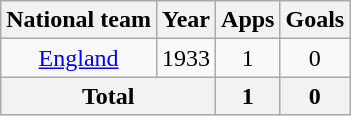<table class="wikitable" style="text-align: center;">
<tr>
<th>National team</th>
<th>Year</th>
<th>Apps</th>
<th>Goals</th>
</tr>
<tr>
<td><a href='#'>England</a></td>
<td>1933</td>
<td>1</td>
<td>0</td>
</tr>
<tr>
<th colspan="2">Total</th>
<th>1</th>
<th>0</th>
</tr>
</table>
